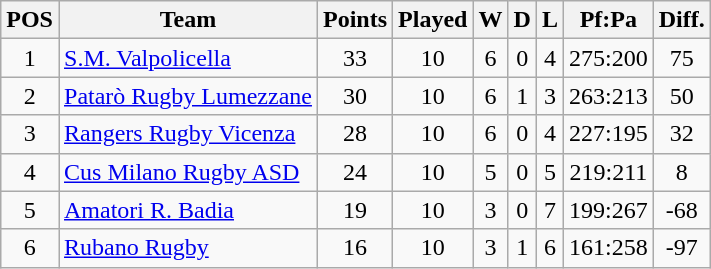<table class="wikitable" style="float:left; margin-right:15px; text-align: center;">
<tr>
<th>POS</th>
<th>Team</th>
<th>Points</th>
<th>Played</th>
<th>W</th>
<th>D</th>
<th>L</th>
<th>Pf:Pa</th>
<th>Diff.</th>
</tr>
<tr>
<td>1</td>
<td align=left><a href='#'>S.M. Valpolicella</a></td>
<td>33</td>
<td>10</td>
<td>6</td>
<td>0</td>
<td>4</td>
<td>275:200</td>
<td>75</td>
</tr>
<tr>
<td>2</td>
<td align=left><a href='#'>Patarò Rugby Lumezzane</a></td>
<td>30</td>
<td>10</td>
<td>6</td>
<td>1</td>
<td>3</td>
<td>263:213</td>
<td>50</td>
</tr>
<tr>
<td>3</td>
<td align=left><a href='#'>Rangers Rugby Vicenza</a></td>
<td>28</td>
<td>10</td>
<td>6</td>
<td>0</td>
<td>4</td>
<td>227:195</td>
<td>32</td>
</tr>
<tr>
<td>4</td>
<td align=left><a href='#'>Cus Milano Rugby ASD</a></td>
<td>24</td>
<td>10</td>
<td>5</td>
<td>0</td>
<td>5</td>
<td>219:211</td>
<td>8</td>
</tr>
<tr>
<td>5</td>
<td align=left><a href='#'>Amatori R. Badia</a></td>
<td>19</td>
<td>10</td>
<td>3</td>
<td>0</td>
<td>7</td>
<td>199:267</td>
<td>-68</td>
</tr>
<tr>
<td>6</td>
<td align=left><a href='#'>Rubano Rugby</a></td>
<td>16</td>
<td>10</td>
<td>3</td>
<td>1</td>
<td>6</td>
<td>161:258</td>
<td>-97</td>
</tr>
</table>
